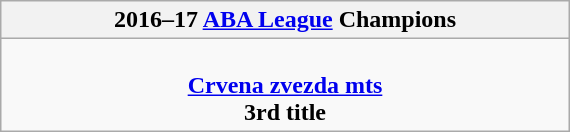<table class="wikitable" style="margin: 0 auto; width: 30%;">
<tr>
<th>2016–17 <a href='#'>ABA League</a> Champions</th>
</tr>
<tr>
<td align=center><br><strong><a href='#'>Crvena zvezda mts</a></strong><br><strong>3rd title</strong></td>
</tr>
</table>
